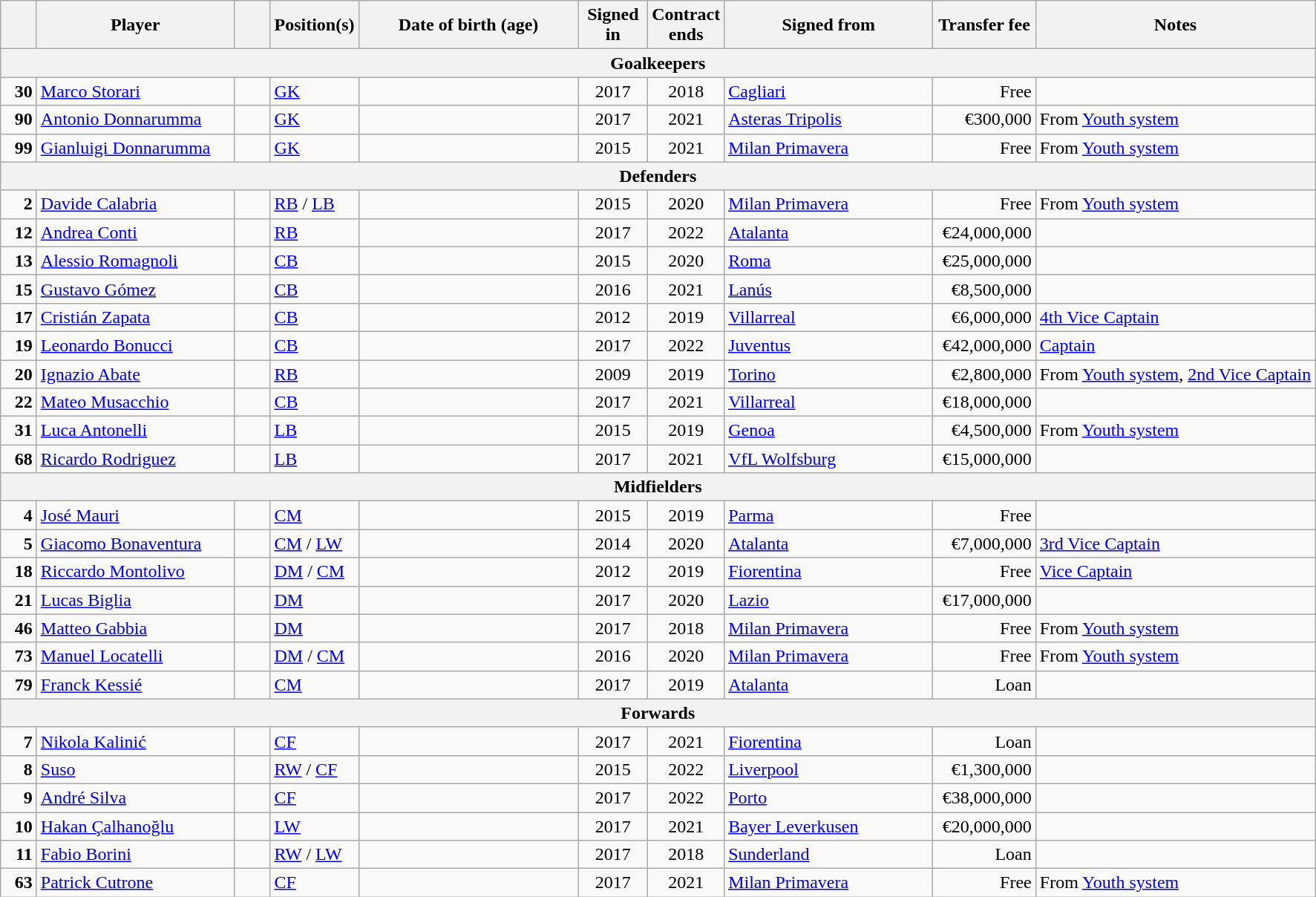<table class="wikitable">
<tr>
<th style="width:25px"></th>
<th style="width:170px">Player</th>
<th style="width:25px"></th>
<th style="width:65px">Position(s)</th>
<th style="width:190px">Date of birth (age)</th>
<th style="width:55px">Signed in</th>
<th style="width:55px">Contract ends</th>
<th style="width:180px">Signed from</th>
<th style="width:85px">Transfer fee</th>
<th>Notes</th>
</tr>
<tr>
<th colspan="10">Goalkeepers</th>
</tr>
<tr>
<td style="text-align:right"><strong>30</strong></td>
<td><a href='#'>Marco Storari</a></td>
<td style="text-align:center"></td>
<td><a href='#'>GK</a></td>
<td style="text-align:right"></td>
<td style="text-align:center">2017</td>
<td style="text-align:center">2018</td>
<td> <a href='#'>Cagliari</a></td>
<td style="text-align:right">Free</td>
<td></td>
</tr>
<tr>
<td style="text-align:right"><strong>90</strong></td>
<td><a href='#'>Antonio Donnarumma</a></td>
<td style="text-align:center"></td>
<td><a href='#'>GK</a></td>
<td style="text-align:right"></td>
<td style="text-align:center">2017</td>
<td style="text-align:center">2021</td>
<td> <a href='#'>Asteras Tripolis</a></td>
<td style="text-align:right">€300,000</td>
<td>From <a href='#'>Youth system</a></td>
</tr>
<tr>
<td style="text-align:right"><strong>99</strong></td>
<td><a href='#'>Gianluigi Donnarumma</a></td>
<td style="text-align:center"></td>
<td><a href='#'>GK</a></td>
<td style="text-align:right"></td>
<td style="text-align:center">2015</td>
<td style="text-align:center">2021</td>
<td> <a href='#'>Milan Primavera</a></td>
<td style="text-align:right">Free</td>
<td>From <a href='#'>Youth system</a></td>
</tr>
<tr>
<th colspan="10">Defenders</th>
</tr>
<tr>
<td style="text-align:right"><strong>2</strong></td>
<td><a href='#'>Davide Calabria</a></td>
<td style="text-align:center"></td>
<td><a href='#'>RB</a> / <a href='#'>LB</a></td>
<td style="text-align:right"></td>
<td style="text-align:center">2015</td>
<td style="text-align:center">2020</td>
<td> <a href='#'>Milan Primavera</a></td>
<td style="text-align:right">Free</td>
<td>From <a href='#'>Youth system</a></td>
</tr>
<tr>
<td style="text-align:right"><strong>12</strong></td>
<td><a href='#'>Andrea Conti</a></td>
<td style="text-align:center"></td>
<td><a href='#'>RB</a></td>
<td style="text-align:right"></td>
<td style="text-align:center">2017</td>
<td style="text-align:center">2022</td>
<td> <a href='#'>Atalanta</a></td>
<td style="text-align:right">€24,000,000</td>
<td></td>
</tr>
<tr>
<td style="text-align:right"><strong>13</strong></td>
<td><a href='#'>Alessio Romagnoli</a></td>
<td style="text-align:center"></td>
<td><a href='#'>CB</a></td>
<td style="text-align:right"></td>
<td style="text-align:center">2015</td>
<td style="text-align:center">2020</td>
<td> <a href='#'>Roma</a></td>
<td style="text-align:right">€25,000,000</td>
<td></td>
</tr>
<tr>
<td style="text-align:right"><strong>15</strong></td>
<td><a href='#'>Gustavo Gómez</a></td>
<td style="text-align:center"></td>
<td><a href='#'>CB</a></td>
<td style="text-align:right"></td>
<td style="text-align:center">2016</td>
<td style="text-align:center">2021</td>
<td> <a href='#'>Lanús</a></td>
<td style="text-align:right">€8,500,000</td>
<td></td>
</tr>
<tr>
<td style="text-align:right"><strong>17</strong></td>
<td><a href='#'>Cristián Zapata</a></td>
<td style="text-align:center"></td>
<td><a href='#'>CB</a></td>
<td style="text-align:right"></td>
<td style="text-align:center">2012</td>
<td style="text-align:center">2019</td>
<td> <a href='#'>Villarreal</a></td>
<td style="text-align:right">€6,000,000</td>
<td><a href='#'>4th Vice Captain</a></td>
</tr>
<tr>
<td style="text-align:right"><strong>19</strong></td>
<td><a href='#'>Leonardo Bonucci</a></td>
<td style="text-align:center"></td>
<td><a href='#'>CB</a></td>
<td style="text-align:right"></td>
<td style="text-align:center">2017</td>
<td style="text-align:center">2022</td>
<td> <a href='#'>Juventus</a></td>
<td style="text-align:right">€42,000,000</td>
<td><a href='#'>Captain</a></td>
</tr>
<tr>
<td style="text-align:right"><strong>20</strong></td>
<td><a href='#'>Ignazio Abate</a></td>
<td style="text-align:center"></td>
<td><a href='#'>RB</a></td>
<td style="text-align:right"></td>
<td style="text-align:center">2009</td>
<td style="text-align:center">2019</td>
<td> <a href='#'>Torino</a></td>
<td style="text-align:right">€2,800,000</td>
<td>From <a href='#'>Youth system</a>, <a href='#'>2nd Vice Captain</a></td>
</tr>
<tr>
<td style="text-align:right"><strong>22</strong></td>
<td><a href='#'>Mateo Musacchio</a></td>
<td style="text-align:center"></td>
<td><a href='#'>CB</a></td>
<td style="text-align:right"></td>
<td style="text-align:center">2017</td>
<td style="text-align:center">2021</td>
<td> <a href='#'>Villarreal</a></td>
<td style="text-align:right">€18,000,000</td>
<td></td>
</tr>
<tr>
<td style="text-align:right"><strong>31</strong></td>
<td><a href='#'>Luca Antonelli</a></td>
<td style="text-align:center"></td>
<td><a href='#'>LB</a></td>
<td style="text-align:right"></td>
<td style="text-align:center">2015</td>
<td style="text-align:center">2019</td>
<td> <a href='#'>Genoa</a></td>
<td style="text-align:right">€4,500,000</td>
<td>From <a href='#'>Youth system</a></td>
</tr>
<tr>
<td style="text-align:right"><strong>68</strong></td>
<td><a href='#'>Ricardo Rodriguez</a></td>
<td style="text-align:center"></td>
<td><a href='#'>LB</a></td>
<td style="text-align:right"></td>
<td style="text-align:center">2017</td>
<td style="text-align:center">2021</td>
<td> <a href='#'>VfL Wolfsburg</a></td>
<td style="text-align:right">€15,000,000</td>
<td></td>
</tr>
<tr>
<th colspan="10">Midfielders</th>
</tr>
<tr>
<td style="text-align:right"><strong>4</strong></td>
<td><a href='#'>José Mauri</a></td>
<td style="text-align:center"></td>
<td><a href='#'>CM</a></td>
<td style="text-align:right"></td>
<td style="text-align:center">2015</td>
<td style="text-align:center">2019</td>
<td> <a href='#'>Parma</a></td>
<td style="text-align:right">Free</td>
<td></td>
</tr>
<tr>
<td style="text-align:right"><strong>5</strong></td>
<td><a href='#'>Giacomo Bonaventura</a></td>
<td style="text-align:center"></td>
<td><a href='#'>CM</a> / <a href='#'>LW</a></td>
<td style="text-align:right"></td>
<td style="text-align:center">2014</td>
<td style="text-align:center">2020</td>
<td> <a href='#'>Atalanta</a></td>
<td style="text-align:right">€7,000,000</td>
<td><a href='#'>3rd Vice Captain</a></td>
</tr>
<tr>
<td style="text-align:right"><strong>18</strong></td>
<td><a href='#'>Riccardo Montolivo</a></td>
<td style="text-align:center"></td>
<td><a href='#'>DM</a> / <a href='#'>CM</a></td>
<td style="text-align:right"></td>
<td style="text-align:center">2012</td>
<td style="text-align:center">2019</td>
<td> <a href='#'>Fiorentina</a></td>
<td style="text-align:right">Free</td>
<td><a href='#'>Vice Captain</a></td>
</tr>
<tr>
<td style="text-align:right"><strong>21</strong></td>
<td><a href='#'>Lucas Biglia</a></td>
<td style="text-align:center"></td>
<td><a href='#'>DM</a></td>
<td style="text-align:right"></td>
<td style="text-align:center">2017</td>
<td style="text-align:center">2020</td>
<td> <a href='#'>Lazio</a></td>
<td style="text-align:right">€17,000,000</td>
<td></td>
</tr>
<tr>
<td style="text-align:right"><strong>46</strong></td>
<td><a href='#'>Matteo Gabbia</a></td>
<td style="text-align:center"></td>
<td><a href='#'>DM</a></td>
<td style="text-align:right"></td>
<td style="text-align:center">2017</td>
<td style="text-align:center">2018</td>
<td> <a href='#'>Milan Primavera</a></td>
<td style="text-align:right">Free</td>
<td>From <a href='#'>Youth system</a></td>
</tr>
<tr>
<td style="text-align:right"><strong>73</strong></td>
<td><a href='#'>Manuel Locatelli</a></td>
<td style="text-align:center"></td>
<td><a href='#'>DM</a> / <a href='#'>CM</a></td>
<td style="text-align:right"></td>
<td style="text-align:center">2016</td>
<td style="text-align:center">2020</td>
<td> <a href='#'>Milan Primavera</a></td>
<td style="text-align:right">Free</td>
<td>From <a href='#'>Youth system</a></td>
</tr>
<tr>
<td style="text-align:right"><strong>79</strong></td>
<td><a href='#'>Franck Kessié</a></td>
<td style="text-align:center"></td>
<td><a href='#'>CM</a></td>
<td style="text-align:right"></td>
<td style="text-align:center">2017</td>
<td style="text-align:center">2019</td>
<td> <a href='#'>Atalanta</a></td>
<td style="text-align:right">Loan</td>
<td></td>
</tr>
<tr>
<th colspan="10">Forwards</th>
</tr>
<tr>
<td style="text-align:right"><strong>7</strong></td>
<td><a href='#'>Nikola Kalinić</a></td>
<td style="text-align:center"></td>
<td><a href='#'>CF</a></td>
<td style="text-align:right"></td>
<td style="text-align:center">2017</td>
<td style="text-align:center">2021</td>
<td> <a href='#'>Fiorentina</a></td>
<td style="text-align:right">Loan</td>
<td></td>
</tr>
<tr>
<td style="text-align:right"><strong>8</strong></td>
<td><a href='#'>Suso</a></td>
<td style="text-align:center"></td>
<td><a href='#'>RW</a> / <a href='#'>CF</a></td>
<td style="text-align:right"></td>
<td style="text-align:center">2015</td>
<td style="text-align:center">2022</td>
<td> <a href='#'>Liverpool</a></td>
<td style="text-align:right">€1,300,000</td>
<td></td>
</tr>
<tr>
<td style="text-align:right"><strong>9</strong></td>
<td><a href='#'>André Silva</a></td>
<td style="text-align:center"></td>
<td><a href='#'>CF</a></td>
<td style="text-align:right"></td>
<td style="text-align:center">2017</td>
<td style="text-align:center">2022</td>
<td> <a href='#'>Porto</a></td>
<td style="text-align:right">€38,000,000</td>
<td></td>
</tr>
<tr>
<td style="text-align:right"><strong>10</strong></td>
<td><a href='#'>Hakan Çalhanoğlu</a></td>
<td style="text-align:center"></td>
<td><a href='#'>LW</a></td>
<td style="text-align:right"></td>
<td style="text-align:center">2017</td>
<td style="text-align:center">2021</td>
<td> <a href='#'>Bayer Leverkusen</a></td>
<td style="text-align:right">€20,000,000</td>
<td></td>
</tr>
<tr>
<td style="text-align:right"><strong>11</strong></td>
<td><a href='#'>Fabio Borini</a></td>
<td style="text-align:center"></td>
<td><a href='#'>RW</a> / <a href='#'>LW</a></td>
<td style="text-align:right"></td>
<td style="text-align:center">2017</td>
<td style="text-align:center">2018</td>
<td> <a href='#'>Sunderland</a></td>
<td style="text-align:right">Loan</td>
<td></td>
</tr>
<tr>
<td style="text-align:right"><strong>63</strong></td>
<td><a href='#'>Patrick Cutrone</a></td>
<td style="text-align:center"></td>
<td><a href='#'>CF</a></td>
<td style="text-align:right"></td>
<td style="text-align:center">2017</td>
<td style="text-align:center">2021</td>
<td> <a href='#'>Milan Primavera</a></td>
<td style="text-align:right">Free</td>
<td>From <a href='#'>Youth system</a></td>
</tr>
</table>
